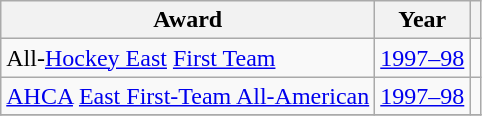<table class="wikitable">
<tr>
<th>Award</th>
<th>Year</th>
<th></th>
</tr>
<tr>
<td>All-<a href='#'>Hockey East</a> <a href='#'>First Team</a></td>
<td><a href='#'>1997–98</a></td>
<td></td>
</tr>
<tr>
<td><a href='#'>AHCA</a> <a href='#'>East First-Team All-American</a></td>
<td><a href='#'>1997–98</a></td>
<td></td>
</tr>
<tr>
</tr>
</table>
